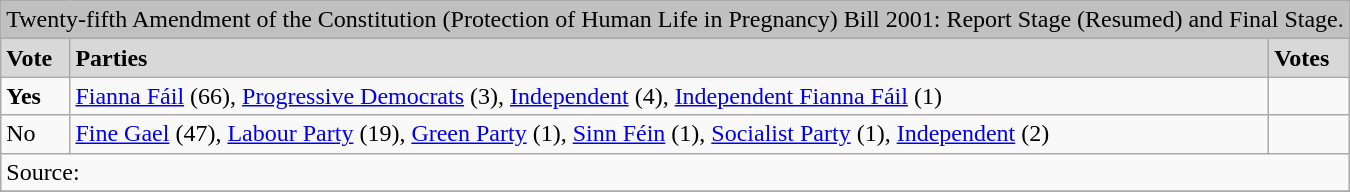<table class="wikitable width=40%">
<tr>
<td colspan="3" bgcolor="#C0C0C0" align="center">Twenty-fifth Amendment of the Constitution (Protection of Human Life in Pregnancy) Bill 2001: Report Stage (Resumed) and Final Stage.<br></td>
</tr>
<tr bgcolor="#D8D8D8">
<td><strong>Vote</strong></td>
<td><strong>Parties</strong></td>
<td><strong>Votes</strong></td>
</tr>
<tr>
<td> <strong>Yes</strong></td>
<td><a href='#'>Fianna Fáil</a> (66), <a href='#'>Progressive Democrats</a> (3), <a href='#'>Independent</a> (4), <a href='#'>Independent Fianna Fáil</a> (1)</td>
<td></td>
</tr>
<tr>
<td>No</td>
<td><a href='#'>Fine Gael</a> (47), <a href='#'>Labour Party</a> (19), <a href='#'>Green Party</a> (1), <a href='#'>Sinn Féin</a> (1), <a href='#'>Socialist Party</a> (1), <a href='#'>Independent</a> (2)</td>
<td></td>
</tr>
<tr>
<td colspan="3">Source: </td>
</tr>
<tr>
</tr>
</table>
